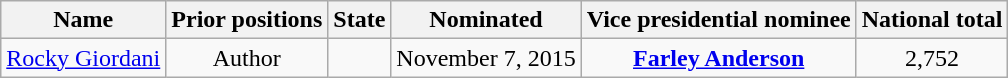<table class="wikitable" style="text-align:center">
<tr>
<th>Name</th>
<th>Prior positions</th>
<th>State</th>
<th>Nominated</th>
<th>Vice presidential nominee</th>
<th>National total</th>
</tr>
<tr>
<td><a href='#'>Rocky Giordani</a></td>
<td>Author</td>
<td></td>
<td>November 7, 2015</td>
<td><strong><a href='#'>Farley Anderson</a></strong></td>
<td>2,752</td>
</tr>
</table>
